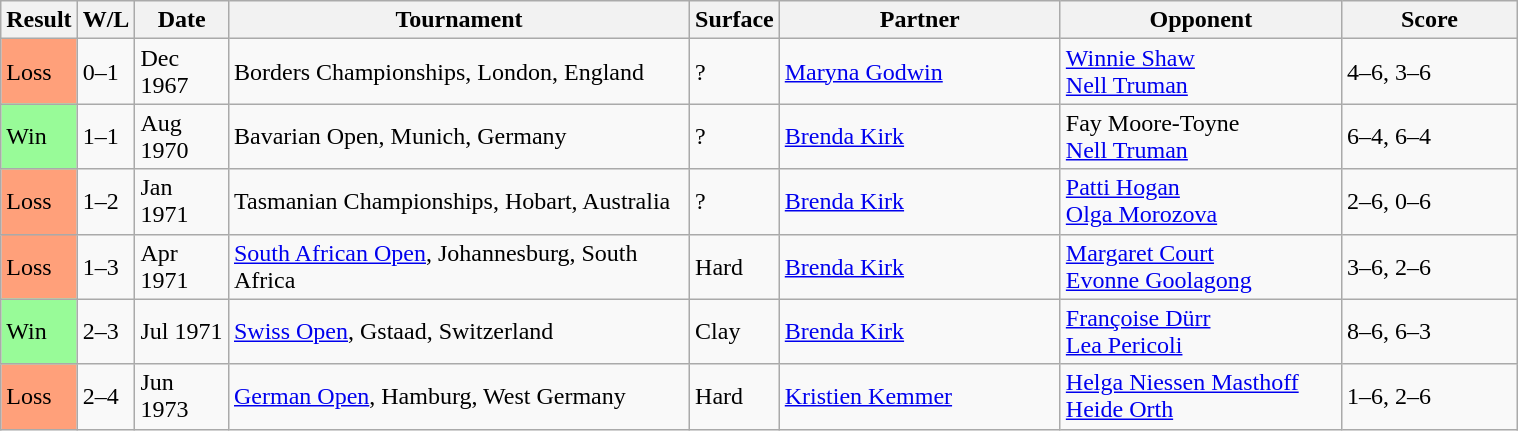<table class="sortable wikitable">
<tr>
<th style="width:40px">Result</th>
<th style="width:30px" class="unsortable">W/L</th>
<th style="width:55px">Date</th>
<th style="width:300px">Tournament</th>
<th style="width:50px">Surface</th>
<th style="width:180px">Partner</th>
<th style="width:180px">Opponent</th>
<th style="width:110px" class="unsortable">Score</th>
</tr>
<tr>
<td style="background:#ffa07a;">Loss</td>
<td>0–1</td>
<td>Dec 1967</td>
<td>Borders Championships, London, England </td>
<td>?</td>
<td> <a href='#'>Maryna Godwin</a></td>
<td> <a href='#'>Winnie Shaw</a> <br> <a href='#'>Nell Truman</a></td>
<td>4–6, 3–6</td>
</tr>
<tr>
<td style="background:#98fb98;">Win</td>
<td>1–1</td>
<td>Aug 1970</td>
<td>Bavarian Open, Munich, Germany </td>
<td>?</td>
<td> <a href='#'>Brenda Kirk</a></td>
<td> Fay Moore-Toyne<br> <a href='#'>Nell Truman</a></td>
<td>6–4, 6–4</td>
</tr>
<tr>
<td style="background:#ffa07a;">Loss</td>
<td>1–2</td>
<td>Jan 1971</td>
<td>Tasmanian Championships, Hobart, Australia </td>
<td>?</td>
<td> <a href='#'>Brenda Kirk</a></td>
<td> <a href='#'>Patti Hogan</a> <br>  <a href='#'>Olga Morozova</a></td>
<td>2–6, 0–6</td>
</tr>
<tr>
<td style="background:#ffa07a;">Loss</td>
<td>1–3</td>
<td>Apr 1971</td>
<td><a href='#'>South African Open</a>, Johannesburg, South Africa</td>
<td>Hard</td>
<td> <a href='#'>Brenda Kirk</a></td>
<td> <a href='#'>Margaret Court</a> <br>  <a href='#'>Evonne Goolagong</a></td>
<td>3–6, 2–6</td>
</tr>
<tr>
<td style="background:#98fb98;">Win</td>
<td>2–3</td>
<td>Jul 1971</td>
<td><a href='#'>Swiss Open</a>, Gstaad, Switzerland </td>
<td>Clay</td>
<td> <a href='#'>Brenda Kirk</a></td>
<td> <a href='#'>Françoise Dürr</a><br> <a href='#'>Lea Pericoli</a></td>
<td>8–6, 6–3</td>
</tr>
<tr>
<td style="background:#ffa07a;">Loss</td>
<td>2–4</td>
<td>Jun 1973</td>
<td><a href='#'>German Open</a>, Hamburg, West Germany</td>
<td>Hard</td>
<td> <a href='#'>Kristien Kemmer</a></td>
<td> <a href='#'>Helga Niessen Masthoff</a> <br>  <a href='#'>Heide Orth</a></td>
<td>1–6, 2–6</td>
</tr>
</table>
